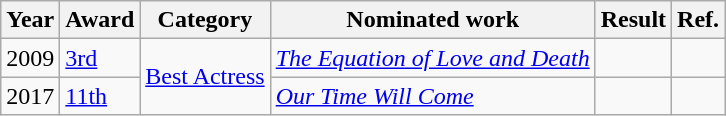<table class="wikitable">
<tr>
<th>Year</th>
<th>Award</th>
<th>Category</th>
<th>Nominated work</th>
<th>Result</th>
<th>Ref.</th>
</tr>
<tr>
<td>2009</td>
<td><a href='#'>3rd</a></td>
<td rowspan=2><a href='#'>Best Actress</a></td>
<td><em><a href='#'>The Equation of Love and Death</a></em></td>
<td></td>
<td></td>
</tr>
<tr>
<td>2017</td>
<td><a href='#'>11th</a></td>
<td><em><a href='#'>Our Time Will Come</a></em></td>
<td></td>
<td></td>
</tr>
</table>
